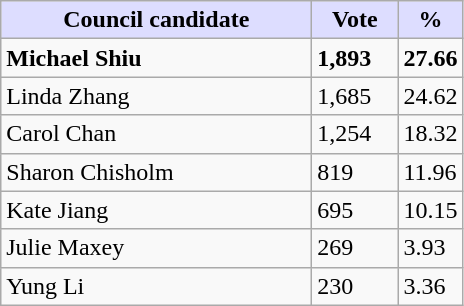<table class="wikitable">
<tr>
<th style="background:#ddf; width:200px;">Council candidate</th>
<th style="background:#ddf; width:50px;">Vote</th>
<th style="background:#ddf; width:30px;">%</th>
</tr>
<tr>
<td><strong>Michael Shiu</strong></td>
<td><strong>1,893</strong></td>
<td><strong>27.66</strong></td>
</tr>
<tr>
<td>Linda Zhang</td>
<td>1,685</td>
<td>24.62</td>
</tr>
<tr>
<td>Carol Chan</td>
<td>1,254</td>
<td>18.32</td>
</tr>
<tr>
<td>Sharon Chisholm</td>
<td>819</td>
<td>11.96</td>
</tr>
<tr>
<td>Kate Jiang</td>
<td>695</td>
<td>10.15</td>
</tr>
<tr>
<td>Julie Maxey</td>
<td>269</td>
<td>3.93</td>
</tr>
<tr>
<td>Yung Li</td>
<td>230</td>
<td>3.36</td>
</tr>
</table>
